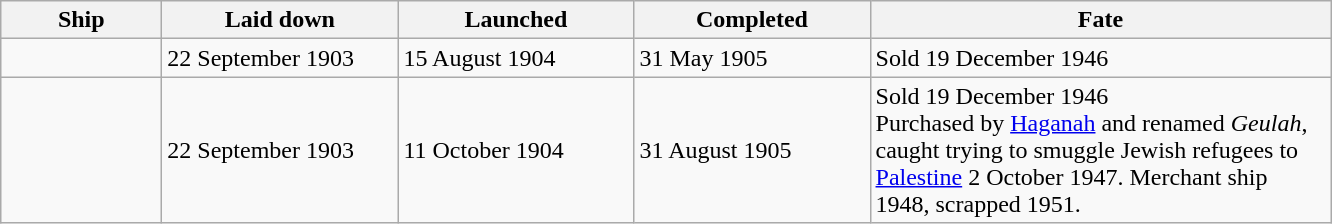<table class="wikitable">
<tr>
<th scope="col" width="100px">Ship</th>
<th scope="col" width="150px">Laid down</th>
<th scope="col" width="150px">Launched</th>
<th scope="col" width="150px">Completed</th>
<th scope="col" width="300px">Fate</th>
</tr>
<tr>
<td></td>
<td>22 September 1903</td>
<td>15 August 1904</td>
<td>31 May 1905</td>
<td>Sold 19 December 1946</td>
</tr>
<tr>
<td></td>
<td>22 September 1903</td>
<td>11 October 1904</td>
<td>31 August 1905</td>
<td>Sold 19 December 1946 <br>Purchased by <a href='#'>Haganah</a> and renamed <em>Geulah</em>, caught trying to smuggle Jewish refugees to <a href='#'>Palestine</a> 2 October 1947. Merchant ship 1948, scrapped 1951.</td>
</tr>
</table>
